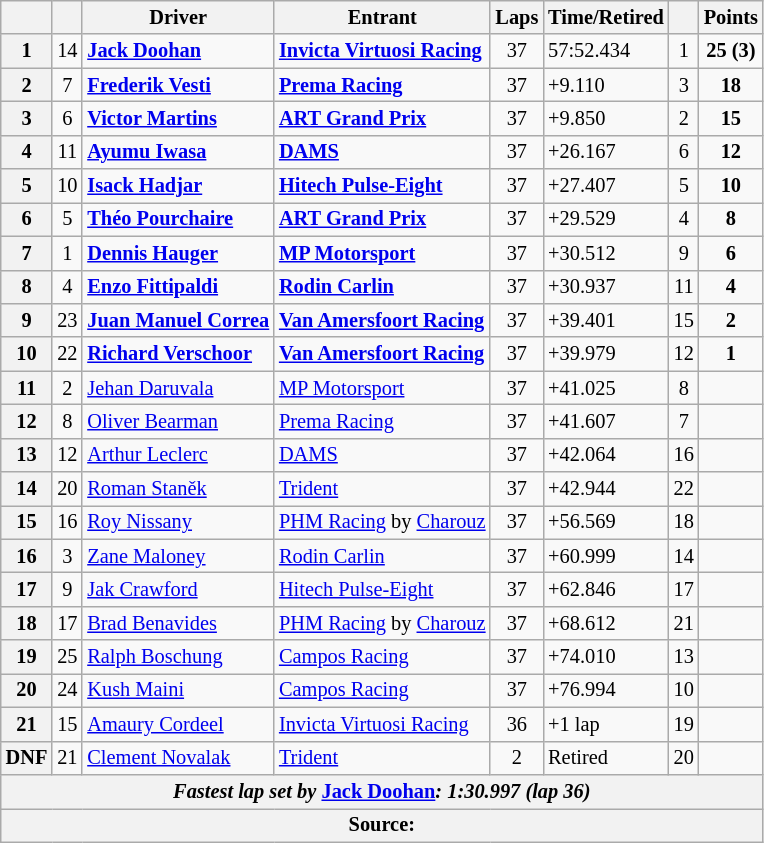<table class="wikitable" style="font-size:85%">
<tr>
<th scope="col"></th>
<th scope="col"></th>
<th scope="col">Driver</th>
<th scope="col">Entrant</th>
<th scope="col">Laps</th>
<th scope="col">Time/Retired</th>
<th scope="col"></th>
<th scope="col">Points</th>
</tr>
<tr>
<th>1</th>
<td align="center">14</td>
<td><strong> <a href='#'>Jack Doohan</a></strong></td>
<td><a href='#'><strong>Invicta Virtuosi Racing</strong></a></td>
<td align="center">37</td>
<td>57:52.434</td>
<td align="center">1</td>
<td align="center"><strong>25 (3)</strong></td>
</tr>
<tr>
<th>2</th>
<td align="center">7</td>
<td><strong> <a href='#'>Frederik Vesti</a></strong></td>
<td><strong><a href='#'>Prema Racing</a></strong></td>
<td align="center">37</td>
<td>+9.110</td>
<td align="center">3</td>
<td align="center"><strong>18</strong></td>
</tr>
<tr>
<th>3</th>
<td align="center">6</td>
<td><strong> <a href='#'>Victor Martins</a></strong></td>
<td><strong><a href='#'>ART Grand Prix</a></strong></td>
<td align="center">37</td>
<td>+9.850</td>
<td align="center">2</td>
<td align="center"><strong>15</strong></td>
</tr>
<tr>
<th>4</th>
<td align="center">11</td>
<td><strong> <a href='#'>Ayumu Iwasa</a></strong></td>
<td><strong><a href='#'>DAMS</a></strong></td>
<td align="center">37</td>
<td>+26.167</td>
<td align="center">6</td>
<td align="center"><strong>12</strong></td>
</tr>
<tr>
<th>5</th>
<td align="center">10</td>
<td><strong> <a href='#'>Isack Hadjar</a></strong></td>
<td><a href='#'><strong>Hitech Pulse-Eight</strong></a></td>
<td align="center">37</td>
<td>+27.407</td>
<td align="center">5</td>
<td align="center"><strong>10</strong></td>
</tr>
<tr>
<th>6</th>
<td align="center">5</td>
<td><strong> <a href='#'>Théo Pourchaire</a></strong></td>
<td><strong><a href='#'>ART Grand Prix</a></strong></td>
<td align="center">37</td>
<td>+29.529</td>
<td align="center">4</td>
<td align="center"><strong>8</strong></td>
</tr>
<tr>
<th>7</th>
<td align="center">1</td>
<td><strong> <a href='#'>Dennis Hauger</a></strong></td>
<td><strong><a href='#'>MP Motorsport</a></strong></td>
<td align="center">37</td>
<td>+30.512</td>
<td align="center">9</td>
<td align="center"><strong>6</strong></td>
</tr>
<tr>
<th>8</th>
<td align="center">4</td>
<td><strong> <a href='#'>Enzo Fittipaldi</a></strong></td>
<td><a href='#'><strong>Rodin Carlin</strong></a></td>
<td align="center">37</td>
<td>+30.937</td>
<td align="center">11</td>
<td align="center"><strong>4</strong></td>
</tr>
<tr>
<th>9</th>
<td align="center">23</td>
<td><strong> <a href='#'>Juan Manuel Correa</a></strong></td>
<td><strong><a href='#'>Van Amersfoort Racing</a></strong></td>
<td align="center">37</td>
<td>+39.401</td>
<td align="center">15</td>
<td align="center"><strong>2</strong></td>
</tr>
<tr>
<th>10</th>
<td align="center">22</td>
<td><strong> <a href='#'>Richard Verschoor</a></strong></td>
<td><strong><a href='#'>Van Amersfoort Racing</a></strong></td>
<td align="center">37</td>
<td>+39.979</td>
<td align="center">12</td>
<td align="center"><strong>1</strong></td>
</tr>
<tr>
<th>11</th>
<td align="center">2</td>
<td> <a href='#'>Jehan Daruvala</a></td>
<td><a href='#'>MP Motorsport</a></td>
<td align="center">37</td>
<td>+41.025</td>
<td align="center">8</td>
<td align="center"></td>
</tr>
<tr>
<th>12</th>
<td align="center">8</td>
<td> <a href='#'>Oliver Bearman</a></td>
<td><a href='#'>Prema Racing</a></td>
<td align="center">37</td>
<td>+41.607</td>
<td align="center">7</td>
<td align="center"></td>
</tr>
<tr>
<th>13</th>
<td align="center">12</td>
<td> <a href='#'>Arthur Leclerc</a></td>
<td><a href='#'>DAMS</a></td>
<td align="center">37</td>
<td>+42.064</td>
<td align="center">16</td>
<td align="center"></td>
</tr>
<tr>
<th>14</th>
<td align="center">20</td>
<td> <a href='#'>Roman Staněk</a></td>
<td><a href='#'>Trident</a></td>
<td align="center">37</td>
<td>+42.944</td>
<td align="center">22</td>
<td align="center"></td>
</tr>
<tr>
<th>15</th>
<td align="center">16</td>
<td> <a href='#'>Roy Nissany</a></td>
<td><a href='#'>PHM Racing</a> by <a href='#'>Charouz</a></td>
<td align="center">37</td>
<td>+56.569</td>
<td align="center">18</td>
<td align="center"></td>
</tr>
<tr>
<th>16</th>
<td align="center">3</td>
<td> <a href='#'>Zane Maloney</a></td>
<td><a href='#'>Rodin Carlin</a></td>
<td align="center">37</td>
<td>+60.999</td>
<td align="center">14</td>
<td align="center"></td>
</tr>
<tr>
<th>17</th>
<td align="center">9</td>
<td> <a href='#'>Jak Crawford</a></td>
<td><a href='#'>Hitech Pulse-Eight</a></td>
<td align="center">37</td>
<td>+62.846</td>
<td align="center">17</td>
<td align="center"></td>
</tr>
<tr>
<th>18</th>
<td align="center">17</td>
<td> <a href='#'>Brad Benavides</a></td>
<td><a href='#'>PHM Racing</a> by <a href='#'>Charouz</a></td>
<td align="center">37</td>
<td>+68.612</td>
<td align="center">21</td>
<td align="center"></td>
</tr>
<tr>
<th>19</th>
<td align="center">25</td>
<td> <a href='#'>Ralph Boschung</a></td>
<td><a href='#'>Campos Racing</a></td>
<td align="center">37</td>
<td>+74.010</td>
<td align="center">13</td>
<td align="center"></td>
</tr>
<tr>
<th>20</th>
<td align="center">24</td>
<td> <a href='#'>Kush Maini</a></td>
<td><a href='#'>Campos Racing</a></td>
<td align="center">37</td>
<td>+76.994</td>
<td align="center">10</td>
<td align="center"></td>
</tr>
<tr>
<th>21</th>
<td align="center">15</td>
<td> <a href='#'>Amaury Cordeel</a></td>
<td><a href='#'>Invicta Virtuosi Racing</a></td>
<td align="center">36</td>
<td>+1 lap</td>
<td align="center">19</td>
<td align="center"></td>
</tr>
<tr>
<th>DNF</th>
<td align="center">21</td>
<td> <a href='#'>Clement Novalak</a></td>
<td><a href='#'>Trident</a></td>
<td align="center">2</td>
<td>Retired</td>
<td align="center">20</td>
<td align="center"></td>
</tr>
<tr>
<th colspan="8"><em>Fastest lap set by </em> <a href='#'>Jack Doohan</a><em>: 1:30.997 (lap 36)</em></th>
</tr>
<tr>
<th colspan="8">Source:</th>
</tr>
</table>
